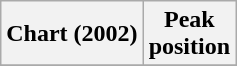<table class="wikitable plainrowheaders" style="text-align:center">
<tr>
<th scope="col">Chart (2002)</th>
<th scope="col">Peak<br>position</th>
</tr>
<tr>
</tr>
</table>
